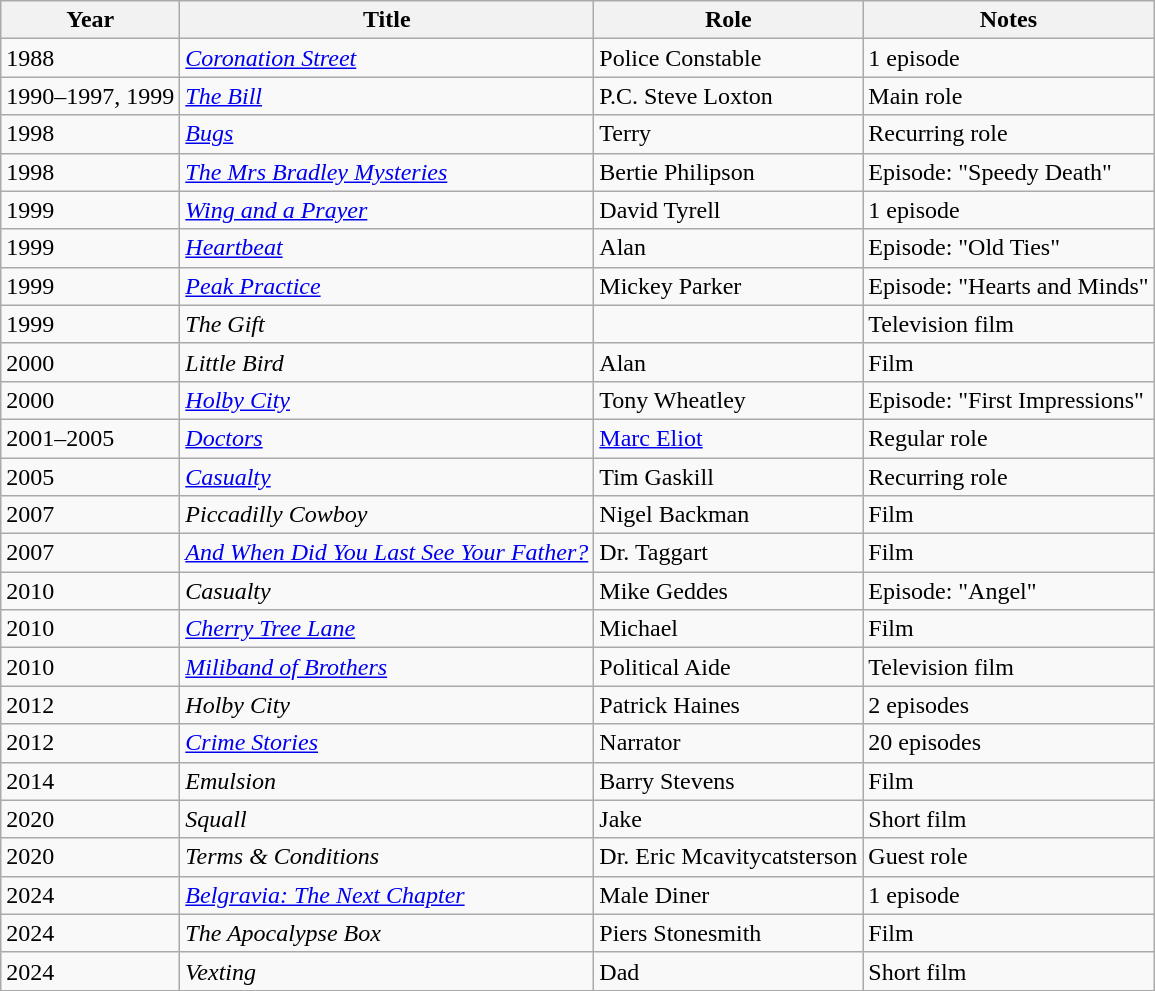<table class="wikitable">
<tr>
<th>Year</th>
<th>Title</th>
<th>Role</th>
<th>Notes</th>
</tr>
<tr>
<td>1988</td>
<td><em><a href='#'>Coronation Street</a></em></td>
<td>Police Constable</td>
<td>1 episode</td>
</tr>
<tr>
<td>1990–1997, 1999</td>
<td><em><a href='#'>The Bill</a></em></td>
<td>P.C. Steve Loxton</td>
<td>Main role</td>
</tr>
<tr>
<td>1998</td>
<td><em><a href='#'>Bugs</a></em></td>
<td>Terry</td>
<td>Recurring role</td>
</tr>
<tr>
<td>1998</td>
<td><em><a href='#'>The Mrs Bradley Mysteries</a></em></td>
<td>Bertie Philipson</td>
<td>Episode: "Speedy Death"</td>
</tr>
<tr>
<td>1999</td>
<td><em><a href='#'>Wing and a Prayer</a></em></td>
<td>David Tyrell</td>
<td>1 episode</td>
</tr>
<tr>
<td>1999</td>
<td><em><a href='#'>Heartbeat</a></em></td>
<td>Alan</td>
<td>Episode: "Old Ties"</td>
</tr>
<tr>
<td>1999</td>
<td><em><a href='#'>Peak Practice</a></em></td>
<td>Mickey Parker</td>
<td>Episode: "Hearts and Minds"</td>
</tr>
<tr>
<td>1999</td>
<td><em>The Gift</em></td>
<td></td>
<td>Television film</td>
</tr>
<tr>
<td>2000</td>
<td><em>Little Bird</em></td>
<td>Alan</td>
<td>Film</td>
</tr>
<tr>
<td>2000</td>
<td><em><a href='#'>Holby City</a></em></td>
<td>Tony Wheatley</td>
<td>Episode: "First Impressions"</td>
</tr>
<tr>
<td>2001–2005</td>
<td><em><a href='#'>Doctors</a></em></td>
<td><a href='#'>Marc Eliot</a></td>
<td>Regular role</td>
</tr>
<tr>
<td>2005</td>
<td><em><a href='#'>Casualty</a></em></td>
<td>Tim Gaskill</td>
<td>Recurring role</td>
</tr>
<tr>
<td>2007</td>
<td><em>Piccadilly Cowboy</em></td>
<td>Nigel Backman</td>
<td>Film</td>
</tr>
<tr>
<td>2007</td>
<td><em><a href='#'>And When Did You Last See Your Father?</a></em></td>
<td>Dr. Taggart</td>
<td>Film</td>
</tr>
<tr>
<td>2010</td>
<td><em>Casualty</em></td>
<td>Mike Geddes</td>
<td>Episode: "Angel"</td>
</tr>
<tr>
<td>2010</td>
<td><em><a href='#'>Cherry Tree Lane</a></em></td>
<td>Michael</td>
<td>Film</td>
</tr>
<tr>
<td>2010</td>
<td><em><a href='#'>Miliband of Brothers</a></em></td>
<td>Political Aide</td>
<td>Television film</td>
</tr>
<tr>
<td>2012</td>
<td><em>Holby City</em></td>
<td>Patrick Haines</td>
<td>2 episodes</td>
</tr>
<tr>
<td>2012</td>
<td><em><a href='#'>Crime Stories</a></em></td>
<td>Narrator</td>
<td>20 episodes</td>
</tr>
<tr>
<td>2014</td>
<td><em>Emulsion</em></td>
<td>Barry Stevens</td>
<td>Film</td>
</tr>
<tr>
<td>2020</td>
<td><em>Squall</em></td>
<td>Jake</td>
<td>Short film</td>
</tr>
<tr>
<td>2020</td>
<td><em>Terms & Conditions</em></td>
<td>Dr. Eric Mcavitycatsterson</td>
<td>Guest role</td>
</tr>
<tr>
<td>2024</td>
<td><em><a href='#'>Belgravia: The Next Chapter</a></em></td>
<td>Male Diner</td>
<td>1 episode</td>
</tr>
<tr>
<td>2024</td>
<td><em>The Apocalypse Box</em></td>
<td>Piers Stonesmith</td>
<td>Film</td>
</tr>
<tr>
<td>2024</td>
<td><em>Vexting</em></td>
<td>Dad</td>
<td>Short film</td>
</tr>
</table>
